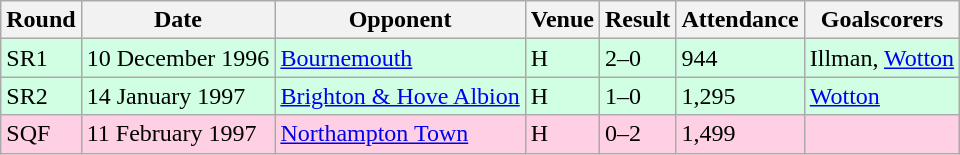<table class="wikitable">
<tr>
<th>Round</th>
<th>Date</th>
<th>Opponent</th>
<th>Venue</th>
<th>Result</th>
<th>Attendance</th>
<th>Goalscorers</th>
</tr>
<tr style="background-color: #d0ffe3;">
<td>SR1</td>
<td>10 December 1996</td>
<td><a href='#'>Bournemouth</a></td>
<td>H</td>
<td>2–0</td>
<td>944</td>
<td>Illman, <a href='#'>Wotton</a></td>
</tr>
<tr style="background-color: #d0ffe3;">
<td>SR2</td>
<td>14 January 1997</td>
<td><a href='#'>Brighton & Hove Albion</a></td>
<td>H</td>
<td>1–0</td>
<td>1,295</td>
<td><a href='#'>Wotton</a></td>
</tr>
<tr style="background-color: #ffd0e3;">
<td>SQF</td>
<td>11 February 1997</td>
<td><a href='#'>Northampton Town</a></td>
<td>H</td>
<td>0–2</td>
<td>1,499</td>
<td></td>
</tr>
</table>
